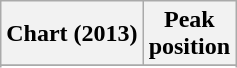<table class="wikitable">
<tr>
<th>Chart (2013)</th>
<th>Peak <br> position</th>
</tr>
<tr>
</tr>
<tr>
</tr>
<tr>
</tr>
</table>
